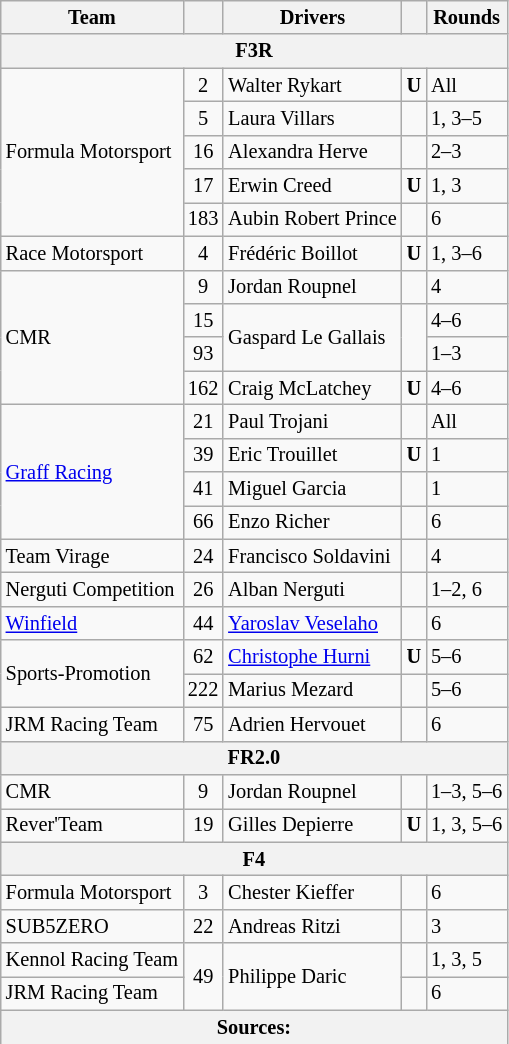<table class="wikitable" style="font-size: 85%;">
<tr>
<th>Team</th>
<th></th>
<th>Drivers</th>
<th></th>
<th>Rounds</th>
</tr>
<tr>
<th colspan=5>F3R</th>
</tr>
<tr>
<td rowspan="5"> Formula Motorsport</td>
<td align=center>2</td>
<td> Walter Rykart</td>
<td align=center><strong><span>U</span></strong></td>
<td>All</td>
</tr>
<tr>
<td align=center>5</td>
<td> Laura Villars</td>
<td></td>
<td>1, 3–5</td>
</tr>
<tr>
<td align=center>16</td>
<td> Alexandra Herve</td>
<td></td>
<td>2–3</td>
</tr>
<tr>
<td align=center>17</td>
<td> Erwin Creed</td>
<td><strong><span>U</span></strong></td>
<td>1, 3</td>
</tr>
<tr>
<td align=center>183</td>
<td> Aubin Robert Prince</td>
<td></td>
<td>6</td>
</tr>
<tr>
<td> Race Motorsport</td>
<td align="center">4</td>
<td> Frédéric Boillot</td>
<td align="center"><strong><span>U</span></strong></td>
<td>1, 3–6</td>
</tr>
<tr>
<td rowspan=4> CMR</td>
<td align=center>9</td>
<td> Jordan Roupnel</td>
<td></td>
<td>4</td>
</tr>
<tr>
<td align=center>15</td>
<td rowspan=2> Gaspard Le Gallais</td>
<td rowspan=2></td>
<td>4–6</td>
</tr>
<tr>
<td align=center>93</td>
<td>1–3</td>
</tr>
<tr>
<td align=center>162</td>
<td> Craig McLatchey</td>
<td align=center><strong><span>U</span></strong></td>
<td>4–6</td>
</tr>
<tr>
<td rowspan="4"> <a href='#'>Graff Racing</a></td>
<td align=center>21</td>
<td> Paul Trojani</td>
<td></td>
<td>All</td>
</tr>
<tr>
<td align=center>39</td>
<td> Eric Trouillet</td>
<td><strong><span>U</span></strong></td>
<td>1</td>
</tr>
<tr>
<td align=center>41</td>
<td> Miguel Garcia</td>
<td></td>
<td>1</td>
</tr>
<tr>
<td align=center>66</td>
<td> Enzo Richer</td>
<td></td>
<td>6</td>
</tr>
<tr>
<td> Team Virage</td>
<td align=center>24</td>
<td> Francisco Soldavini</td>
<td></td>
<td>4</td>
</tr>
<tr>
<td> Nerguti Competition</td>
<td align=center>26</td>
<td> Alban Nerguti</td>
<td></td>
<td>1–2, 6</td>
</tr>
<tr>
<td> <a href='#'>Winfield</a></td>
<td align=center>44</td>
<td> <a href='#'>Yaroslav Veselaho</a></td>
<td></td>
<td>6</td>
</tr>
<tr>
<td rowspan="2"> Sports-Promotion</td>
<td align="center">62</td>
<td> <a href='#'>Christophe Hurni</a></td>
<td><strong><span>U</span></strong></td>
<td>5–6</td>
</tr>
<tr>
<td align="center">222</td>
<td> Marius Mezard</td>
<td></td>
<td>5–6</td>
</tr>
<tr>
<td> JRM Racing Team</td>
<td align=center>75</td>
<td> Adrien Hervouet</td>
<td></td>
<td>6</td>
</tr>
<tr>
<th colspan=5>FR2.0</th>
</tr>
<tr>
<td> CMR</td>
<td align=center>9</td>
<td> Jordan Roupnel</td>
<td></td>
<td>1–3, 5–6</td>
</tr>
<tr>
<td> Rever'Team</td>
<td align=center>19</td>
<td> Gilles Depierre</td>
<td><strong><span>U</span></strong></td>
<td>1, 3, 5–6</td>
</tr>
<tr>
<th colspan=5>F4</th>
</tr>
<tr>
<td> Formula Motorsport</td>
<td align=center>3</td>
<td> Chester Kieffer</td>
<td></td>
<td>6</td>
</tr>
<tr>
<td> SUB5ZERO</td>
<td align=center>22</td>
<td> Andreas Ritzi</td>
<td></td>
<td>3</td>
</tr>
<tr>
<td> Kennol Racing Team</td>
<td rowspan="2" align="center">49</td>
<td rowspan="2"> Philippe Daric</td>
<td></td>
<td>1, 3, 5</td>
</tr>
<tr>
<td> JRM Racing Team</td>
<td></td>
<td>6</td>
</tr>
<tr>
<th colspan="5">Sources:</th>
</tr>
</table>
